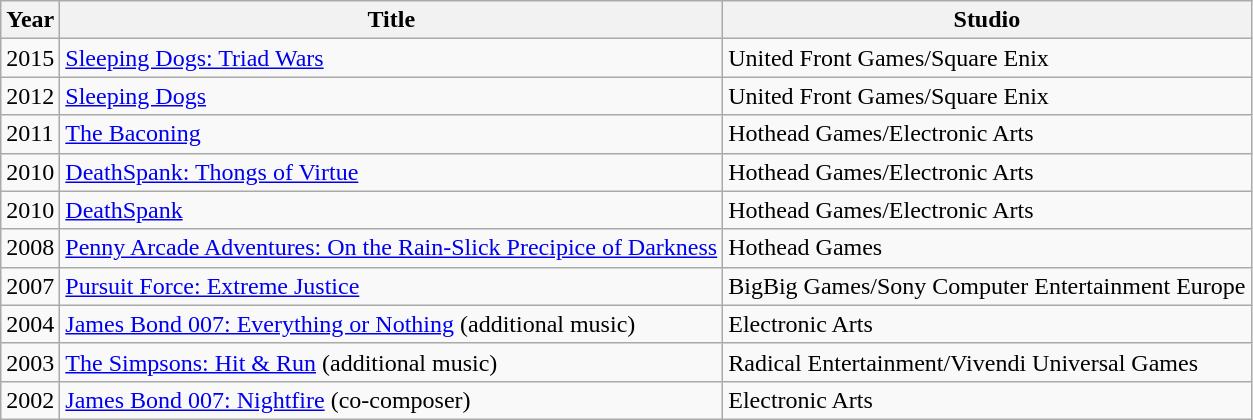<table class="wikitable sortable">
<tr>
<th>Year</th>
<th>Title</th>
<th>Studio</th>
</tr>
<tr>
<td>2015</td>
<td><a href='#'>Sleeping Dogs: Triad Wars</a></td>
<td>United Front Games/Square Enix</td>
</tr>
<tr>
<td>2012</td>
<td><a href='#'>Sleeping Dogs</a></td>
<td>United Front Games/Square Enix</td>
</tr>
<tr>
<td>2011</td>
<td><a href='#'>The Baconing</a></td>
<td>Hothead Games/Electronic Arts</td>
</tr>
<tr>
<td>2010</td>
<td><a href='#'>DeathSpank: Thongs of Virtue</a></td>
<td>Hothead Games/Electronic Arts</td>
</tr>
<tr>
<td>2010</td>
<td><a href='#'>DeathSpank</a></td>
<td>Hothead Games/Electronic Arts</td>
</tr>
<tr>
<td>2008</td>
<td><a href='#'>Penny Arcade Adventures: On the Rain-Slick Precipice of Darkness</a></td>
<td>Hothead Games</td>
</tr>
<tr>
<td>2007</td>
<td><a href='#'>Pursuit Force: Extreme Justice</a></td>
<td>BigBig Games/Sony Computer Entertainment Europe</td>
</tr>
<tr>
<td>2004</td>
<td><a href='#'>James Bond 007: Everything or Nothing</a> (additional music)</td>
<td>Electronic Arts</td>
</tr>
<tr>
<td>2003</td>
<td><a href='#'>The Simpsons: Hit & Run</a> (additional music)</td>
<td>Radical Entertainment/Vivendi Universal Games</td>
</tr>
<tr>
<td>2002</td>
<td><a href='#'>James Bond 007: Nightfire</a> (co-composer)</td>
<td>Electronic Arts</td>
</tr>
</table>
